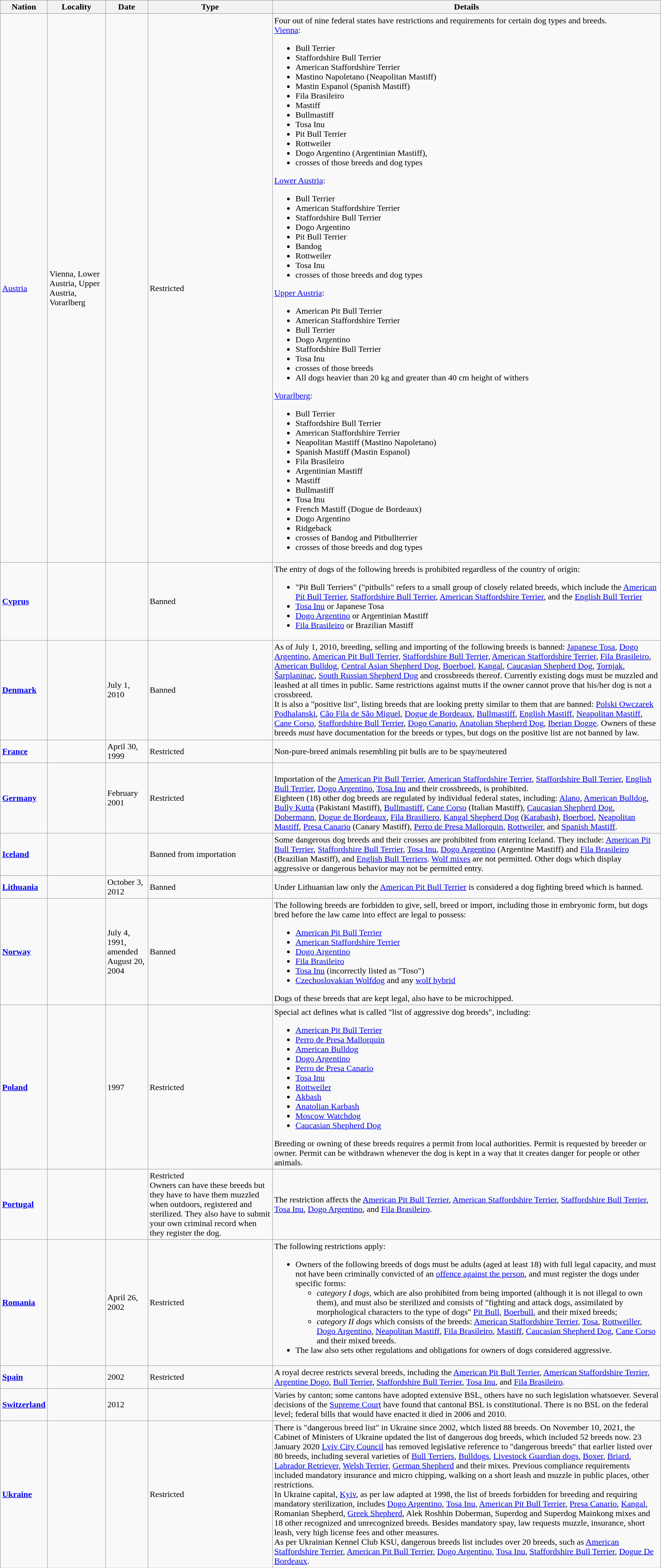<table class="wikitable">
<tr>
<th>Nation</th>
<th>Locality</th>
<th>Date</th>
<th>Type</th>
<th>Details</th>
</tr>
<tr>
<td><a href='#'>Austria</a></td>
<td>Vienna, Lower Austria, Upper Austria, Vorarlberg</td>
<td></td>
<td>Restricted</td>
<td>Four out of nine federal states have restrictions and requirements for certain dog types and breeds.<br><a href='#'>Vienna</a>:<ul><li>Bull Terrier</li><li>Staffordshire Bull Terrier</li><li>American Staffordshire Terrier</li><li>Mastino Napoletano (Neapolitan Mastiff)</li><li>Mastin Espanol (Spanish Mastiff)</li><li>Fila Brasileiro</li><li>Mastiff</li><li>Bullmastiff</li><li>Tosa Inu</li><li>Pit Bull Terrier</li><li>Rottweiler</li><li>Dogo Argentino (Argentinian Mastiff),</li><li>crosses of those breeds and dog types</li></ul><a href='#'>Lower Austria</a>:<ul><li>Bull Terrier</li><li>American Staffordshire Terrier</li><li>Staffordshire Bull Terrier</li><li>Dogo Argentino</li><li>Pit Bull Terrier</li><li>Bandog</li><li>Rottweiler</li><li>Tosa Inu</li><li>crosses of those breeds and dog types</li></ul><a href='#'>Upper Austria</a>:<ul><li>American Pit Bull Terrier</li><li>American Staffordshire Terrier</li><li>Bull Terrier</li><li>Dogo Argentino</li><li>Staffordshire Bull Terrier</li><li>Tosa Inu</li><li>crosses of those breeds</li><li>All dogs heavier than 20 kg and greater than 40 cm height of withers</li></ul><a href='#'>Vorarlberg</a>:<ul><li>Bull Terrier</li><li>Staffordshire Bull Terrier</li><li>American Staffordshire Terrier</li><li>Neapolitan Mastiff (Mastino Napoletano)</li><li>Spanish Mastiff (Mastin Espanol)</li><li>Fila Brasileiro</li><li>Argentinian Mastiff</li><li>Mastiff</li><li>Bullmastiff</li><li>Tosa Inu</li><li>French Mastiff (Dogue de Bordeaux)</li><li>Dogo Argentino</li><li>Ridgeback</li><li>crosses of Bandog and Pitbullterrier</li><li>crosses of those breeds and dog types</li></ul></td>
</tr>
<tr>
<td><strong><a href='#'>Cyprus</a></strong></td>
<td></td>
<td></td>
<td>Banned</td>
<td>The entry of dogs of the following breeds is prohibited regardless of the country of origin:<br><ul><li>"Pit Bull Terriers" ("pitbulls" refers to a small group of closely related breeds, which include the <a href='#'>American Pit Bull Terrier</a>, <a href='#'>Staffordshire Bull Terrier</a>, <a href='#'>American Staffordshire Terrier</a>, and the <a href='#'>English Bull Terrier</a></li><li><a href='#'>Tosa Inu</a> or Japanese Tosa</li><li><a href='#'>Dogo Argentino</a> or Argentinian Mastiff</li><li><a href='#'>Fila Brasileiro</a> or Brazilian Mastiff</li></ul></td>
</tr>
<tr>
<td><strong><a href='#'>Denmark</a></strong></td>
<td></td>
<td>July 1, 2010</td>
<td>Banned</td>
<td>As of July 1, 2010, breeding, selling and importing of the following breeds is banned: <a href='#'>Japanese Tosa</a>, <a href='#'>Dogo Argentino</a>, <a href='#'>American Pit Bull Terrier</a>, <a href='#'>Staffordshire Bull Terrier</a>, <a href='#'>American Staffordshire Terrier</a>, <a href='#'>Fila Brasileiro</a>, <a href='#'>American Bulldog</a>, <a href='#'>Central Asian Shepherd Dog</a>, <a href='#'>Boerboel</a>, <a href='#'>Kangal</a>, <a href='#'>Caucasian Shepherd Dog</a>, <a href='#'>Tornjak</a>, <a href='#'>Šarplaninac</a>, <a href='#'>South Russian Shepherd Dog</a> and crossbreeds thereof. Currently existing dogs must be muzzled and leashed at all times in public. Same restrictions against mutts if the owner cannot prove that his/her dog is not a crossbreed.<br>It is also a "positive list", listing breeds that are looking pretty similar to them that are banned: <a href='#'>Polski Owczarek Podhalanski</a>, <a href='#'>Cão Fila de São Miguel</a>, <a href='#'>Dogue de Bordeaux</a>, <a href='#'>Bullmastiff</a>, <a href='#'>English Mastiff</a>, <a href='#'>Neapolitan Mastiff</a>, <a href='#'>Cane Corso</a>, <a href='#'>Staffordshire Bull Terrier</a>, <a href='#'>Dogo Canario</a>, <a href='#'>Anatolian Shepherd Dog</a>, <a href='#'>Iberian Dogge</a>. Owners of these breeds <em>must</em> have documentation for the breeds or types, but dogs on the positive list are not banned by law.</td>
</tr>
<tr>
<td><strong><a href='#'>France</a></strong></td>
<td></td>
<td>April 30, 1999</td>
<td>Restricted</td>
<td>Non-pure-breed animals resembling pit bulls are to be spay/neutered</td>
</tr>
<tr>
<td><strong><a href='#'>Germany</a></strong></td>
<td></td>
<td>February 2001</td>
<td>Restricted</td>
<td><br>Importation of the <a href='#'>American Pit Bull Terrier</a>, <a href='#'>American Staffordshire Terrier</a>, <a href='#'>Staffordshire Bull Terrier</a>, <a href='#'>English Bull Terrier</a>, <a href='#'>Dogo Argentino</a>, <a href='#'>Tosa Inu</a> and their crossbreeds, is prohibited.<br>Eighteen (18) other dog breeds are regulated by individual federal states, including: <a href='#'>Alano</a>, <a href='#'>American Bulldog</a>, <a href='#'>Bully Kutta</a> (Pakistani Mastiff), <a href='#'>Bullmastiff</a>, <a href='#'>Cane Corso</a>  (Italian Mastiff), <a href='#'>Caucasian Shepherd Dog</a>, <a href='#'>Dobermann</a>, <a href='#'>Dogue de Bordeaux</a>, <a href='#'>Fila Brasiliero</a>, <a href='#'>Kangal Shepherd Dog</a> (<a href='#'>Karabash</a>), <a href='#'>Boerboel</a>, <a href='#'>Neapolitan Mastiff</a>, <a href='#'>Presa Canario</a> (Canary Mastiff), <a href='#'>Perro de Presa Mallorquin</a>, <a href='#'>Rottweiler</a>, and <a href='#'>Spanish Mastiff</a>.</td>
</tr>
<tr>
<td><strong><a href='#'>Iceland</a></strong></td>
<td></td>
<td></td>
<td>Banned from importation</td>
<td>Some dangerous dog breeds and their crosses are prohibited from entering Iceland. They include: <a href='#'>American Pit Bull Terrier</a>, <a href='#'>Staffordshire Bull Terrier</a>, <a href='#'>Tosa Inu</a>, <a href='#'>Dogo Argentino</a> (Argentine Mastiff) and <a href='#'>Fila Brasileiro</a> (Brazilian Mastiff), and <a href='#'>English Bull Terriers</a>. <a href='#'>Wolf mixes</a> are not permitted. Other dogs which display aggressive or dangerous behavior may not be permitted entry.</td>
</tr>
<tr>
<td><strong><a href='#'>Lithuania</a></strong></td>
<td></td>
<td>October 3, 2012</td>
<td>Banned</td>
<td>Under Lithuanian law only the <a href='#'>American Pit Bull Terrier</a> is considered a dog fighting breed which is banned.</td>
</tr>
<tr>
<td><strong><a href='#'>Norway</a></strong></td>
<td></td>
<td>July 4, 1991,<br>amended August 20, 2004</td>
<td>Banned</td>
<td>The following breeds are forbidden to give, sell, breed or import, including those in embryonic form, but dogs bred before the law came into effect are legal to possess:<br><ul><li><a href='#'>American Pit Bull Terrier</a></li><li><a href='#'>American Staffordshire Terrier</a></li><li><a href='#'>Dogo Argentino</a></li><li><a href='#'>Fila Brasileiro</a></li><li><a href='#'>Tosa Inu</a> (incorrectly listed as "Toso")</li><li><a href='#'>Czechoslovakian Wolfdog</a> and any <a href='#'>wolf hybrid</a></li></ul>Dogs of these breeds that are kept legal, also have to be microchipped.</td>
</tr>
<tr>
<td><strong><a href='#'>Poland</a></strong></td>
<td></td>
<td>1997</td>
<td>Restricted</td>
<td>Special act defines what is called "list of aggressive dog breeds", including:<br><ul><li><a href='#'>American Pit Bull Terrier</a></li><li><a href='#'>Perro de Presa Mallorquin</a></li><li><a href='#'>American Bulldog</a></li><li><a href='#'>Dogo Argentino</a></li><li><a href='#'>Perro de Presa Canario</a></li><li><a href='#'>Tosa Inu</a></li><li><a href='#'>Rottweiler</a></li><li><a href='#'>Akbash</a></li><li><a href='#'>Anatolian Karbash</a></li><li><a href='#'>Moscow Watchdog</a></li><li><a href='#'>Caucasian Shepherd Dog</a></li></ul>Breeding or owning of these breeds requires a permit from local authorities. Permit is requested by breeder or owner. Permit can be withdrawn whenever the dog is kept in a way that it creates danger for people or other animals.</td>
</tr>
<tr>
<td><strong><a href='#'>Portugal</a></strong></td>
<td></td>
<td></td>
<td>Restricted<br>Owners can have these breeds but they have to have them muzzled when outdoors, registered and sterilized. They also have to submit your own criminal record when they register the dog.</td>
<td>The restriction affects the <a href='#'>American Pit Bull Terrier</a>, <a href='#'>American Staffordshire Terrier</a>, <a href='#'>Staffordshire Bull Terrier</a>, <a href='#'>Tosa Inu</a>, <a href='#'>Dogo Argentino</a>, and <a href='#'>Fila Brasileiro</a>.</td>
</tr>
<tr>
<td><strong><a href='#'>Romania</a></strong></td>
<td></td>
<td>April 26, 2002</td>
<td>Restricted</td>
<td>The following restrictions apply:<br><ul><li>Owners of the following breeds of dogs must be adults (aged at least 18) with full legal capacity, and must not have been criminally convicted of an <a href='#'>offence against the person</a>, and must register the dogs under specific forms:<ul><li><em>category I dogs</em>, which are also prohibited from being imported (although it is not illegal to own them), and must also be sterilized and consists of "fighting and attack dogs, assimilated by morphological characters to the type of dogs" <a href='#'>Pit Bull</a>, <a href='#'>Boerbull</a>,  and their mixed breeds;</li><li><em>category II dogs</em> which consists of the breeds: <a href='#'>American Staffordshire Terrier</a>, <a href='#'>Tosa</a>, <a href='#'>Rottweiller</a>, <a href='#'>Dogo Argentino</a>, <a href='#'>Neapolitan Mastiff</a>, <a href='#'>Fila Brasileiro</a>, <a href='#'>Mastiff</a>, <a href='#'>Caucasian Shepherd Dog</a>, <a href='#'>Cane Corso</a> and their mixed breeds.</li></ul></li><li>The law also sets other regulations and obligations for owners of dogs considered aggressive.</li></ul></td>
</tr>
<tr>
<td><strong><a href='#'>Spain</a></strong></td>
<td></td>
<td>2002</td>
<td>Restricted</td>
<td>A royal decree restricts several breeds, including the <a href='#'>American Pit Bull Terrier</a>, <a href='#'>American Staffordshire Terrier</a>, <a href='#'>Argentine Dogo</a>, <a href='#'>Bull Terrier</a>, <a href='#'>Staffordshire Bull Terrier</a>, <a href='#'>Tosa Inu</a>, and <a href='#'>Fila Brasileiro</a>.</td>
</tr>
<tr>
<td><strong><a href='#'>Switzerland</a></strong></td>
<td></td>
<td>2012</td>
<td></td>
<td>Varies by canton; some cantons have adopted extensive BSL, others have no such legislation whatsoever. Several decisions of the <a href='#'>Supreme Court</a> have found that cantonal BSL is constitutional. There is no BSL on the federal level; federal bills that would have enacted it died in 2006 and 2010.</td>
</tr>
<tr>
<td><strong><a href='#'>Ukraine</a></strong></td>
<td></td>
<td></td>
<td>Restricted</td>
<td>There is "dangerous breed list" in Ukraine since 2002, which listed 88 breeds. On November 10, 2021, the Cabinet of Ministers of Ukraine updated the list of dangerous dog breeds, which included 52 breeds now. 23 January 2020 <a href='#'>Lviv City Council</a> has removed legislative reference to "dangerous breeds"  that earlier listed  over 80 breeds, including several varieties of <a href='#'>Bull Terriers</a>, <a href='#'>Bulldogs</a>, <a href='#'>Livestock Guardian dogs</a>, <a href='#'>Boxer</a>, <a href='#'>Briard</a>, <a href='#'>Labrador Retriever</a>, <a href='#'>Welsh Terrier</a>, <a href='#'>German Shepherd</a> and their  mixes. Previous compliance requirements included mandatory insurance and micro chipping, walking on a short leash and muzzle in public places, other restrictions.<br>In Ukraine capital, <a href='#'>Kyiv</a>, as per law adapted at 1998, the list of breeds forbidden for breeding and requiring mandatory sterilization, includes <a href='#'>Dogo Argentino</a>, <a href='#'>Tosa Inu</a>, <a href='#'>American Pit Bull Terrier</a>, <a href='#'>Presa Canario</a>, <a href='#'>Kangal</a>, Romanian Shepherd, <a href='#'>Greek Shepherd</a>, Alek Roshhin Doberman, Superdog and Superdog Mainkong mixes and 18 other recognized and unrecognized breeds. Besides mandatory spay, law requests muzzle, insurance, short leash, very high license fees and other measures.<br>As per Ukrainian Kennel Club KSU, dangerous breeds list includes over 20 breeds, such as <a href='#'>American Staffordshire Terrier</a>, <a href='#'>American Pit Bull Terrier</a>, <a href='#'>Dogo Argentino</a>, <a href='#'>Tosa Inu</a>, <a href='#'>Staffordshire Bull Terrier</a>, <a href='#'>Dogue De Bordeaux</a>.</td>
</tr>
</table>
